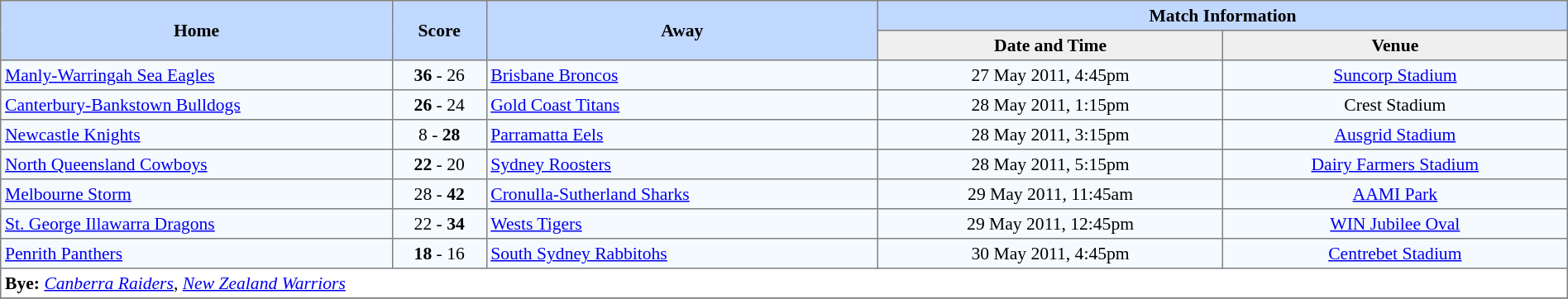<table border=1 style="border-collapse:collapse; font-size:90%; text-align:center;" cellpadding=3 cellspacing=0 width=100%>
<tr bgcolor=#C1D8FF>
<th rowspan=2 width=25%>Home</th>
<th rowspan=2 width=6%>Score</th>
<th rowspan=2 width=25%>Away</th>
<th colspan=6>Match Information</th>
</tr>
<tr bgcolor=#EFEFEF>
<th width=22%>Date and Time</th>
<th width=22%>Venue</th>
</tr>
<tr align=center bgcolor=#F5FAFF>
<td align=left> <a href='#'>Manly-Warringah Sea Eagles</a></td>
<td><strong>36</strong> - 26</td>
<td align=left> <a href='#'>Brisbane Broncos</a></td>
<td>27 May 2011, 4:45pm</td>
<td><a href='#'>Suncorp Stadium</a></td>
</tr>
<tr align=center bgcolor=#F5FAFF>
<td align=left> <a href='#'>Canterbury-Bankstown Bulldogs</a></td>
<td><strong>26</strong> - 24</td>
<td align=left> <a href='#'>Gold Coast Titans</a></td>
<td>28 May 2011, 1:15pm</td>
<td>Crest Stadium</td>
</tr>
<tr align=center bgcolor=#F5FAFF>
<td align=left> <a href='#'>Newcastle Knights</a></td>
<td>8 - <strong>28</strong></td>
<td align=left> <a href='#'>Parramatta Eels</a></td>
<td>28 May 2011, 3:15pm</td>
<td><a href='#'>Ausgrid Stadium</a></td>
</tr>
<tr align=center bgcolor=#F5FAFF>
<td align=left> <a href='#'>North Queensland Cowboys</a></td>
<td><strong>22</strong> - 20</td>
<td align=left> <a href='#'>Sydney Roosters</a></td>
<td>28 May 2011, 5:15pm</td>
<td><a href='#'>Dairy Farmers Stadium</a></td>
</tr>
<tr align=center bgcolor=#F5FAFF>
<td align=left> <a href='#'>Melbourne Storm</a></td>
<td>28 - <strong>42</strong></td>
<td align=left> <a href='#'>Cronulla-Sutherland Sharks</a></td>
<td>29 May 2011, 11:45am</td>
<td><a href='#'>AAMI Park</a></td>
</tr>
<tr align=center bgcolor=#F5FAFF>
<td align=left> <a href='#'>St. George Illawarra Dragons</a></td>
<td>22 - <strong>34</strong></td>
<td align=left> <a href='#'>Wests Tigers</a></td>
<td>29 May 2011, 12:45pm</td>
<td><a href='#'>WIN Jubilee Oval</a></td>
</tr>
<tr align=center bgcolor=#F5FAFF>
<td align=left> <a href='#'>Penrith Panthers</a></td>
<td><strong>18</strong> - 16</td>
<td align=left> <a href='#'>South Sydney Rabbitohs</a></td>
<td>30 May 2011, 4:45pm</td>
<td><a href='#'>Centrebet Stadium</a></td>
</tr>
<tr>
<td colspan="5" align="left"><strong>Bye:</strong>  <em><a href='#'>Canberra Raiders</a></em>,  <em><a href='#'>New Zealand Warriors</a></em></td>
</tr>
<tr>
</tr>
</table>
